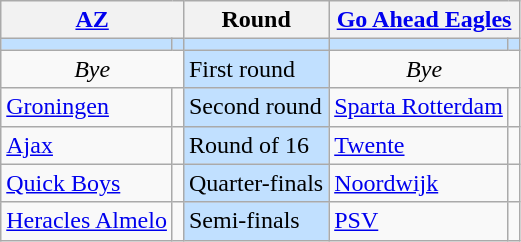<table class="wikitable">
<tr>
<th colspan="2"><a href='#'>AZ</a></th>
<th>Round</th>
<th colspan="2"><a href='#'>Go Ahead Eagles</a></th>
</tr>
<tr style="background:#c1e0ff">
<td></td>
<td></td>
<td></td>
<td></td>
<td></td>
</tr>
<tr>
<td colspan="2" align="center"><em>Bye</em></td>
<td style="background:#c1e0ff">First round</td>
<td colspan="2" align="center"><em>Bye</em></td>
</tr>
<tr>
<td><a href='#'>Groningen</a></td>
<td></td>
<td style="background:#c1e0ff">Second round</td>
<td><a href='#'>Sparta Rotterdam</a></td>
<td></td>
</tr>
<tr>
<td><a href='#'>Ajax</a></td>
<td></td>
<td style="background:#c1e0ff">Round of 16</td>
<td><a href='#'>Twente</a></td>
<td></td>
</tr>
<tr>
<td><a href='#'>Quick Boys</a></td>
<td></td>
<td style="background:#c1e0ff">Quarter-finals</td>
<td><a href='#'>Noordwijk</a></td>
<td></td>
</tr>
<tr>
<td><a href='#'>Heracles Almelo</a></td>
<td></td>
<td style="background:#c1e0ff">Semi-finals</td>
<td><a href='#'>PSV</a></td>
<td></td>
</tr>
</table>
